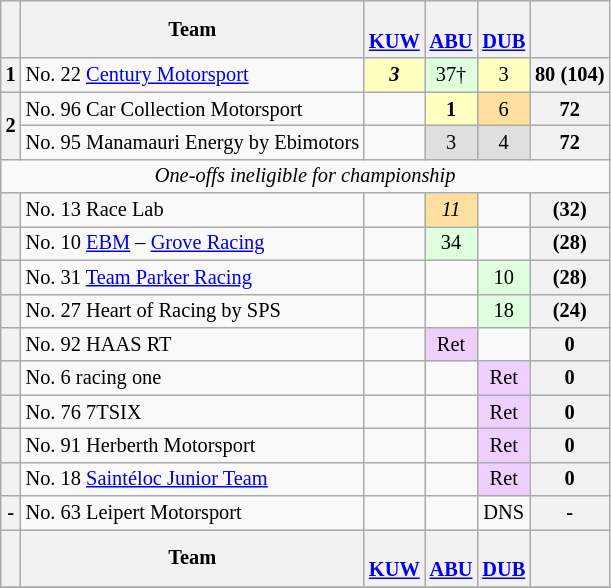<table align=left| class="wikitable" style="font-size: 85%; text-align: center;">
<tr valign="top">
<th valign=middle></th>
<th valign=middle>Team</th>
<th><br><a href='#'>KUW</a></th>
<th><br><a href='#'>ABU</a></th>
<th><br><a href='#'>DUB</a></th>
<th valign=middle>  </th>
</tr>
<tr>
<th>1</th>
<td align=left> No. 22 <a href='#'>Century Motorsport</a></td>
<td style="background:#FFFFBF;"><strong><em>3</em></strong></td>
<td style="background:#DFFFDF;">37†</td>
<td style="background:#FFFFBF;">3</td>
<th>80 (104)</th>
</tr>
<tr>
<th rowspan=2>2</th>
<td align=left> No. 96 Car Collection Motorsport</td>
<td></td>
<td style="background:#FFFFBF;"><strong>1</strong></td>
<td style="background:#FFDF9F;">6</td>
<th>72</th>
</tr>
<tr>
<td align=left> No. 95 Manamauri Energy by Ebimotors</td>
<td></td>
<td style="background:#DFDFDF;">3</td>
<td style="background:#DFDFDF;">4</td>
<th>72</th>
</tr>
<tr>
<td colspan=6><em>One-offs ineligible for championship</em></td>
</tr>
<tr>
<th></th>
<td align=left> No. 13 Race Lab</td>
<td></td>
<td style="background:#FFDF9F;"><em>11</em></td>
<td></td>
<th>(32)</th>
</tr>
<tr>
<th></th>
<td align=left> No. 10 <a href='#'>EBM</a> – <a href='#'>Grove Racing</a></td>
<td></td>
<td style="background:#DFFFDF;">34</td>
<td></td>
<th>(28)</th>
</tr>
<tr>
<th></th>
<td align=left> No. 31 <a href='#'>Team Parker Racing</a></td>
<td></td>
<td></td>
<td style="background:#DFFFDF;">10</td>
<th>(28)</th>
</tr>
<tr>
<th></th>
<td align=left> No. 27 Heart of Racing by SPS</td>
<td></td>
<td></td>
<td style="background:#DFFFDF;">18</td>
<th>(24)</th>
</tr>
<tr>
<th></th>
<td align=left> No. 92 HAAS RT</td>
<td></td>
<td style="background:#EFCFFF;">Ret</td>
<td></td>
<th>0</th>
</tr>
<tr>
<th></th>
<td align=left> No. 6 racing one</td>
<td></td>
<td></td>
<td style="background:#EFCFFF;">Ret</td>
<th>0</th>
</tr>
<tr>
<th></th>
<td align=left> No. 76 7TSIX</td>
<td></td>
<td></td>
<td style="background:#EFCFFF;">Ret</td>
<th>0</th>
</tr>
<tr>
<th></th>
<td align=left> No. 91 Herberth Motorsport</td>
<td></td>
<td></td>
<td style="background:#EFCFFF;">Ret</td>
<th>0</th>
</tr>
<tr>
<th></th>
<td align=left> No. 18 <a href='#'>Saintéloc Junior Team</a></td>
<td></td>
<td></td>
<td style="background:#EFCFFF;">Ret</td>
<th>0</th>
</tr>
<tr>
<th>-</th>
<td align=left> No. 63 Leipert Motorsport</td>
<td></td>
<td></td>
<td>DNS</td>
<th>-</th>
</tr>
<tr>
<th valign=middle></th>
<th valign=middle>Team</th>
<th><br><a href='#'>KUW</a></th>
<th><br><a href='#'>ABU</a></th>
<th><br><a href='#'>DUB</a></th>
<th valign=middle>  </th>
</tr>
<tr>
</tr>
</table>
